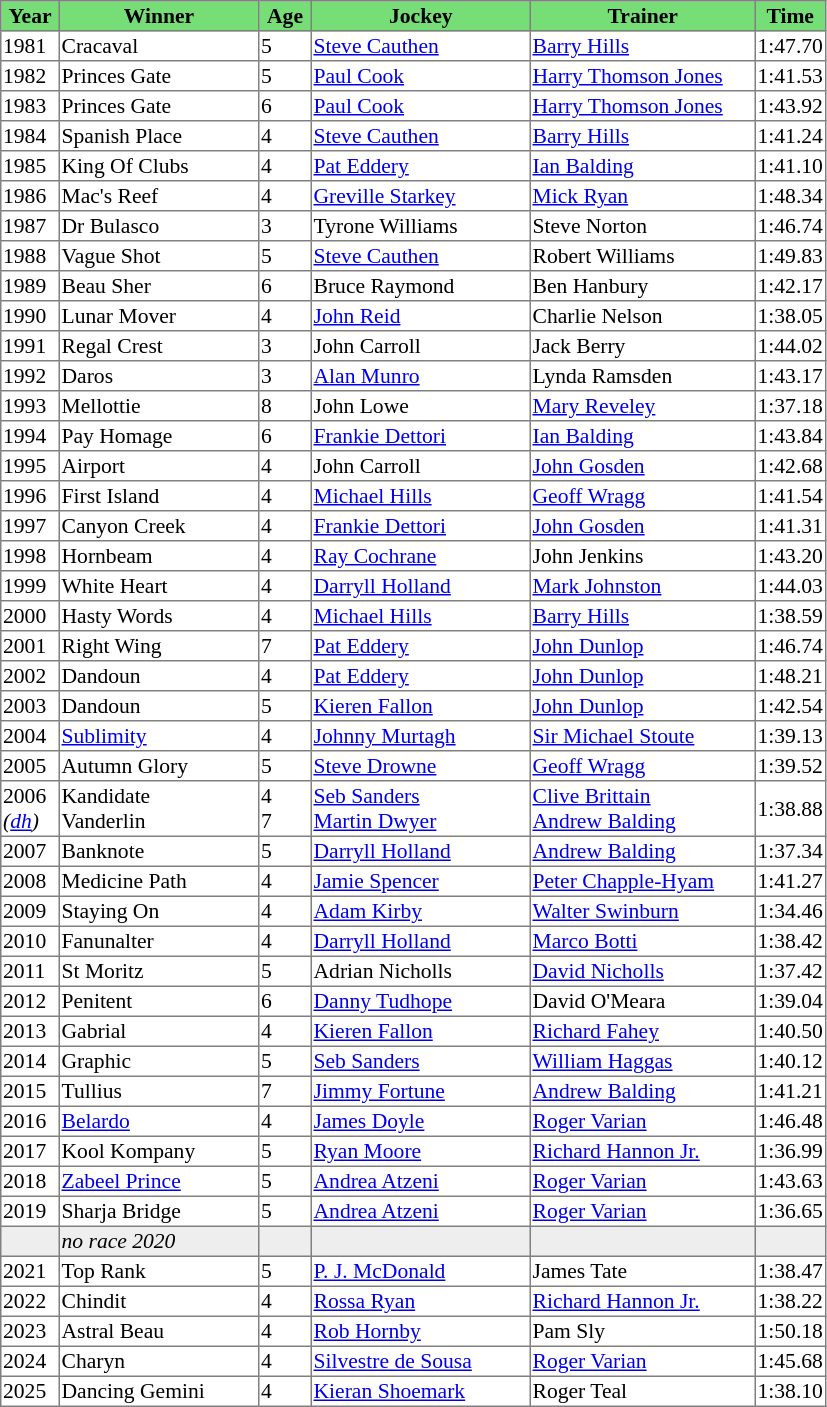<table class = "sortable" | border="1" style="border-collapse: collapse; font-size:90%">
<tr bgcolor="#77dd77" align="center">
<th width="36px"><strong>Year</strong><br></th>
<th width="130px"><strong>Winner</strong><br></th>
<th width="32px"><strong>Age</strong><br></th>
<th width="143px"><strong>Jockey</strong><br></th>
<th width="147px"><strong>Trainer</strong><br></th>
<th><strong>Time</strong><br></th>
</tr>
<tr>
<td>1981</td>
<td>Cracaval</td>
<td>5</td>
<td><a href='#'>Steve Cauthen</a></td>
<td><a href='#'>Barry Hills</a></td>
<td>1:47.70</td>
</tr>
<tr>
<td>1982</td>
<td>Princes Gate</td>
<td>5</td>
<td><a href='#'>Paul Cook</a></td>
<td><a href='#'>Harry Thomson Jones</a></td>
<td>1:41.53</td>
</tr>
<tr>
<td>1983</td>
<td>Princes Gate</td>
<td>6</td>
<td><a href='#'>Paul Cook</a></td>
<td><a href='#'>Harry Thomson Jones</a></td>
<td>1:43.92</td>
</tr>
<tr>
<td>1984</td>
<td>Spanish Place</td>
<td>4</td>
<td><a href='#'>Steve Cauthen</a></td>
<td><a href='#'>Barry Hills</a></td>
<td>1:41.24</td>
</tr>
<tr>
<td>1985</td>
<td>King Of Clubs</td>
<td>4</td>
<td><a href='#'>Pat Eddery</a></td>
<td><a href='#'>Ian Balding</a></td>
<td>1:41.10</td>
</tr>
<tr>
<td>1986</td>
<td>Mac's Reef</td>
<td>4</td>
<td><a href='#'>Greville Starkey</a></td>
<td><a href='#'>Mick Ryan</a></td>
<td>1:48.34</td>
</tr>
<tr>
<td>1987</td>
<td>Dr Bulasco</td>
<td>3</td>
<td>Tyrone Williams</td>
<td>Steve Norton</td>
<td>1:46.74</td>
</tr>
<tr>
<td>1988</td>
<td>Vague Shot</td>
<td>5</td>
<td><a href='#'>Steve Cauthen</a></td>
<td>Robert Williams</td>
<td>1:49.83</td>
</tr>
<tr>
<td>1989</td>
<td>Beau Sher</td>
<td>6</td>
<td>Bruce Raymond</td>
<td>Ben Hanbury</td>
<td>1:42.17</td>
</tr>
<tr>
<td>1990</td>
<td>Lunar Mover</td>
<td>4</td>
<td><a href='#'>John Reid</a></td>
<td>Charlie Nelson</td>
<td>1:38.05</td>
</tr>
<tr>
<td>1991</td>
<td>Regal Crest</td>
<td>3</td>
<td>John Carroll</td>
<td>Jack Berry</td>
<td>1:44.02</td>
</tr>
<tr>
<td>1992</td>
<td>Daros</td>
<td>3</td>
<td><a href='#'>Alan Munro</a></td>
<td>Lynda Ramsden</td>
<td>1:43.17</td>
</tr>
<tr>
<td>1993</td>
<td>Mellottie</td>
<td>8</td>
<td>John Lowe</td>
<td><a href='#'>Mary Reveley</a></td>
<td>1:37.18</td>
</tr>
<tr>
<td>1994</td>
<td>Pay Homage</td>
<td>6</td>
<td><a href='#'>Frankie Dettori</a></td>
<td><a href='#'>Ian Balding</a></td>
<td>1:43.84</td>
</tr>
<tr>
<td>1995</td>
<td>Airport</td>
<td>4</td>
<td>John Carroll</td>
<td><a href='#'>John Gosden</a></td>
<td>1:42.68</td>
</tr>
<tr>
<td>1996</td>
<td>First Island</td>
<td>4</td>
<td><a href='#'>Michael Hills</a></td>
<td><a href='#'>Geoff Wragg</a></td>
<td>1:41.54</td>
</tr>
<tr>
<td>1997</td>
<td>Canyon Creek</td>
<td>4</td>
<td><a href='#'>Frankie Dettori</a></td>
<td><a href='#'>John Gosden</a></td>
<td>1:41.31</td>
</tr>
<tr>
<td>1998</td>
<td>Hornbeam</td>
<td>4</td>
<td><a href='#'>Ray Cochrane</a></td>
<td>John Jenkins</td>
<td>1:43.20</td>
</tr>
<tr>
<td>1999</td>
<td>White Heart</td>
<td>4</td>
<td><a href='#'>Darryll Holland</a></td>
<td><a href='#'>Mark Johnston</a></td>
<td>1:44.03</td>
</tr>
<tr>
<td>2000</td>
<td>Hasty Words</td>
<td>4</td>
<td><a href='#'>Michael Hills</a></td>
<td><a href='#'>Barry Hills</a></td>
<td>1:38.59</td>
</tr>
<tr>
<td>2001</td>
<td>Right Wing</td>
<td>7</td>
<td><a href='#'>Pat Eddery</a></td>
<td><a href='#'>John Dunlop</a></td>
<td>1:46.74</td>
</tr>
<tr>
<td>2002</td>
<td>Dandoun</td>
<td>4</td>
<td><a href='#'>Pat Eddery</a></td>
<td><a href='#'>John Dunlop</a></td>
<td>1:48.21</td>
</tr>
<tr>
<td>2003</td>
<td>Dandoun</td>
<td>5</td>
<td><a href='#'>Kieren Fallon</a></td>
<td><a href='#'>John Dunlop</a></td>
<td>1:42.54</td>
</tr>
<tr>
<td>2004</td>
<td><a href='#'>Sublimity</a></td>
<td>4</td>
<td><a href='#'>Johnny Murtagh</a></td>
<td><a href='#'>Sir Michael Stoute</a></td>
<td>1:39.13</td>
</tr>
<tr>
<td>2005</td>
<td>Autumn Glory</td>
<td>5</td>
<td><a href='#'>Steve Drowne</a></td>
<td><a href='#'>Geoff Wragg</a></td>
<td>1:39.52</td>
</tr>
<tr>
<td>2006<br><em>(<a href='#'>dh</a>)</em></td>
<td>Kandidate<br>Vanderlin</td>
<td>4<br>7</td>
<td><a href='#'>Seb Sanders</a><br><a href='#'>Martin Dwyer</a></td>
<td><a href='#'>Clive Brittain</a><br><a href='#'>Andrew Balding</a></td>
<td>1:38.88</td>
</tr>
<tr>
<td>2007</td>
<td>Banknote</td>
<td>5</td>
<td><a href='#'>Darryll Holland</a></td>
<td><a href='#'>Andrew Balding</a></td>
<td>1:37.34</td>
</tr>
<tr>
<td>2008</td>
<td>Medicine Path</td>
<td>4</td>
<td><a href='#'>Jamie Spencer</a></td>
<td><a href='#'>Peter Chapple-Hyam</a></td>
<td>1:41.27</td>
</tr>
<tr>
<td>2009</td>
<td>Staying On</td>
<td>4</td>
<td><a href='#'>Adam Kirby</a></td>
<td><a href='#'>Walter Swinburn</a></td>
<td>1:34.46</td>
</tr>
<tr>
<td>2010</td>
<td>Fanunalter</td>
<td>4</td>
<td><a href='#'>Darryll Holland</a></td>
<td><a href='#'>Marco Botti</a></td>
<td>1:38.42</td>
</tr>
<tr>
<td>2011</td>
<td>St Moritz</td>
<td>5</td>
<td>Adrian Nicholls</td>
<td><a href='#'>David Nicholls</a></td>
<td>1:37.42</td>
</tr>
<tr>
<td>2012</td>
<td>Penitent</td>
<td>6</td>
<td><a href='#'>Danny Tudhope</a></td>
<td>David O'Meara</td>
<td>1:39.04</td>
</tr>
<tr>
<td>2013</td>
<td>Gabrial</td>
<td>4</td>
<td><a href='#'>Kieren Fallon</a></td>
<td><a href='#'>Richard Fahey</a></td>
<td>1:40.50</td>
</tr>
<tr>
<td>2014</td>
<td>Graphic</td>
<td>5</td>
<td><a href='#'>Seb Sanders</a></td>
<td><a href='#'>William Haggas</a></td>
<td>1:40.12</td>
</tr>
<tr>
<td>2015</td>
<td>Tullius</td>
<td>7</td>
<td><a href='#'>Jimmy Fortune</a></td>
<td><a href='#'>Andrew Balding</a></td>
<td>1:41.21</td>
</tr>
<tr>
<td>2016</td>
<td><a href='#'>Belardo</a></td>
<td>4</td>
<td><a href='#'>James Doyle</a></td>
<td><a href='#'>Roger Varian</a></td>
<td>1:46.48</td>
</tr>
<tr>
<td>2017</td>
<td>Kool Kompany</td>
<td>5</td>
<td><a href='#'>Ryan Moore</a></td>
<td><a href='#'>Richard Hannon Jr.</a></td>
<td>1:36.99</td>
</tr>
<tr>
<td>2018</td>
<td><a href='#'>Zabeel Prince</a></td>
<td>5</td>
<td><a href='#'>Andrea Atzeni</a></td>
<td><a href='#'>Roger Varian</a></td>
<td>1:43.63</td>
</tr>
<tr>
<td>2019</td>
<td>Sharja Bridge</td>
<td>5</td>
<td><a href='#'>Andrea Atzeni</a></td>
<td><a href='#'>Roger Varian</a></td>
<td>1:36.65</td>
</tr>
<tr bgcolor="#eeeeee">
<td data-sort-value="2020"></td>
<td><em>no race 2020</em> </td>
<td></td>
<td></td>
<td></td>
<td></td>
</tr>
<tr>
<td>2021</td>
<td>Top Rank</td>
<td>5</td>
<td><a href='#'>P. J. McDonald</a></td>
<td>James Tate</td>
<td>1:38.47</td>
</tr>
<tr>
<td>2022</td>
<td>Chindit</td>
<td>4</td>
<td><a href='#'>Rossa Ryan</a></td>
<td><a href='#'>Richard Hannon Jr.</a></td>
<td>1:38.22</td>
</tr>
<tr>
<td>2023</td>
<td>Astral Beau</td>
<td>4</td>
<td><a href='#'>Rob Hornby</a></td>
<td>Pam Sly</td>
<td>1:50.18</td>
</tr>
<tr>
<td>2024</td>
<td>Charyn</td>
<td>4</td>
<td><a href='#'>Silvestre de Sousa</a></td>
<td><a href='#'>Roger Varian</a></td>
<td>1:45.68</td>
</tr>
<tr>
<td>2025</td>
<td>Dancing Gemini</td>
<td>4</td>
<td><a href='#'>Kieran Shoemark</a></td>
<td>Roger Teal</td>
<td>1:38.10</td>
</tr>
</table>
